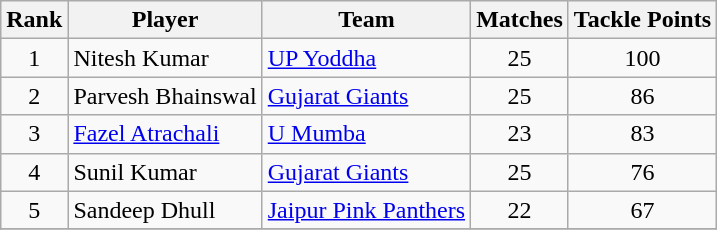<table class="wikitable sortable" style="text-align: center;">
<tr>
<th>Rank</th>
<th class="unsortable">Player</th>
<th>Team</th>
<th>Matches</th>
<th>Tackle Points</th>
</tr>
<tr>
<td>1</td>
<td style="text-align:left"> Nitesh Kumar</td>
<td style="text-align:left"><a href='#'>UP Yoddha</a></td>
<td>25</td>
<td>100</td>
</tr>
<tr>
<td>2</td>
<td style="text-align:left"> Parvesh Bhainswal</td>
<td style="text-align:left"><a href='#'>Gujarat Giants</a></td>
<td>25</td>
<td>86</td>
</tr>
<tr>
<td>3</td>
<td style="text-align:left"> <a href='#'>Fazel Atrachali</a></td>
<td style="text-align:left"><a href='#'>U Mumba </a></td>
<td>23</td>
<td>83</td>
</tr>
<tr>
<td>4</td>
<td style="text-align:left"> Sunil Kumar</td>
<td style="text-align:left"><a href='#'>Gujarat Giants</a></td>
<td>25</td>
<td>76</td>
</tr>
<tr>
<td>5</td>
<td style="text-align:left"> Sandeep Dhull</td>
<td style="text-align:left"><a href='#'>Jaipur Pink Panthers</a></td>
<td>22</td>
<td>67</td>
</tr>
<tr>
</tr>
</table>
